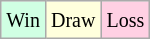<table class="wikitable">
<tr>
<td style="background: #d0ffe3;"><small>Win</small></td>
<td style="background: #ffffdd;"><small>Draw</small></td>
<td style="background: #ffd0e3;"><small>Loss</small></td>
</tr>
</table>
